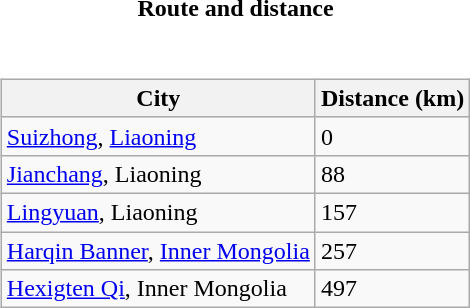<table style="font-size:100%;">
<tr>
<td style="width:33%; text-align:center;"><strong>Route and distance</strong></td>
</tr>
<tr valign="top">
<td><br><table class="wikitable sortable" style="margin-left:auto;margin-right:auto">
<tr style="background:#ececec;">
<th>City</th>
<th>Distance (km)</th>
</tr>
<tr>
<td><a href='#'>Suizhong</a>, <a href='#'>Liaoning</a></td>
<td>0</td>
</tr>
<tr>
<td><a href='#'>Jianchang</a>, Liaoning</td>
<td>88</td>
</tr>
<tr>
<td><a href='#'>Lingyuan</a>, Liaoning</td>
<td>157</td>
</tr>
<tr>
<td><a href='#'>Harqin Banner</a>, <a href='#'>Inner Mongolia</a></td>
<td>257</td>
</tr>
<tr>
<td><a href='#'>Hexigten Qi</a>, Inner Mongolia</td>
<td>497</td>
</tr>
</table>
</td>
</tr>
</table>
